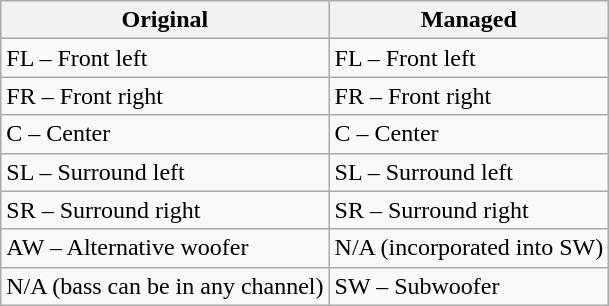<table class="wikitable">
<tr>
<th>Original</th>
<th>Managed</th>
</tr>
<tr>
<td>FL – Front left</td>
<td>FL – Front left</td>
</tr>
<tr>
<td>FR – Front right</td>
<td>FR – Front right</td>
</tr>
<tr>
<td>C – Center</td>
<td>C – Center</td>
</tr>
<tr>
<td>SL – Surround left</td>
<td>SL – Surround left</td>
</tr>
<tr>
<td>SR – Surround right</td>
<td>SR – Surround right</td>
</tr>
<tr>
<td>AW – Alternative woofer</td>
<td>N/A (incorporated into SW)</td>
</tr>
<tr>
<td>N/A (bass can be in any channel)</td>
<td>SW – Subwoofer</td>
</tr>
</table>
